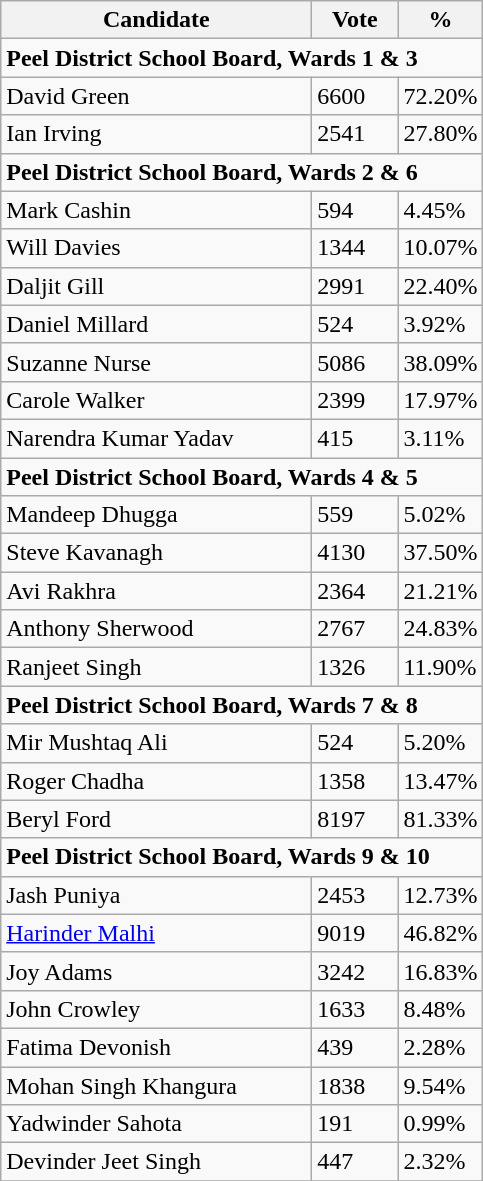<table class="wikitable">
<tr>
<th bgcolor="#DDDDFF" width="200px">Candidate</th>
<th bgcolor="#DDDDFF" width="50px">Vote</th>
<th bgcolor="#DDDDFF" width="30px">%</th>
</tr>
<tr>
<td colspan="4"><strong>Peel District School Board, Wards 1 & 3</strong></td>
</tr>
<tr>
<td>David Green</td>
<td>6600</td>
<td>72.20%</td>
</tr>
<tr>
<td>Ian Irving</td>
<td>2541</td>
<td>27.80%</td>
</tr>
<tr>
<td colspan="4"><strong>Peel District School Board, Wards 2 & 6</strong></td>
</tr>
<tr>
<td>Mark Cashin</td>
<td>594</td>
<td>4.45%</td>
</tr>
<tr>
<td>Will Davies</td>
<td>1344</td>
<td>10.07%</td>
</tr>
<tr>
<td>Daljit Gill</td>
<td>2991</td>
<td>22.40%</td>
</tr>
<tr>
<td>Daniel Millard</td>
<td>524</td>
<td>3.92%</td>
</tr>
<tr>
<td>Suzanne Nurse</td>
<td>5086</td>
<td>38.09%</td>
</tr>
<tr>
<td>Carole Walker</td>
<td>2399</td>
<td>17.97%</td>
</tr>
<tr>
<td>Narendra Kumar Yadav</td>
<td>415</td>
<td>3.11%</td>
</tr>
<tr>
<td colspan="4"><strong>Peel District School Board, Wards 4 & 5</strong></td>
</tr>
<tr>
<td>Mandeep Dhugga</td>
<td>559</td>
<td>5.02%</td>
</tr>
<tr>
<td>Steve Kavanagh</td>
<td>4130</td>
<td>37.50%</td>
</tr>
<tr>
<td>Avi Rakhra</td>
<td>2364</td>
<td>21.21%</td>
</tr>
<tr>
<td>Anthony Sherwood</td>
<td>2767</td>
<td>24.83%</td>
</tr>
<tr>
<td>Ranjeet Singh</td>
<td>1326</td>
<td>11.90%</td>
</tr>
<tr>
<td colspan="4"><strong>Peel District School Board, Wards 7 & 8</strong></td>
</tr>
<tr>
<td>Mir Mushtaq Ali</td>
<td>524</td>
<td>5.20%</td>
</tr>
<tr>
<td>Roger Chadha</td>
<td>1358</td>
<td>13.47%</td>
</tr>
<tr>
<td>Beryl Ford</td>
<td>8197</td>
<td>81.33%</td>
</tr>
<tr>
<td colspan="4"><strong>Peel District School Board, Wards 9 & 10</strong></td>
</tr>
<tr>
<td>Jash Puniya</td>
<td>2453</td>
<td>12.73%</td>
</tr>
<tr>
<td><a href='#'>Harinder Malhi</a></td>
<td>9019</td>
<td>46.82%</td>
</tr>
<tr>
<td>Joy Adams</td>
<td>3242</td>
<td>16.83%</td>
</tr>
<tr>
<td>John Crowley</td>
<td>1633</td>
<td>8.48%</td>
</tr>
<tr>
<td>Fatima Devonish</td>
<td>439</td>
<td>2.28%</td>
</tr>
<tr>
<td>Mohan Singh Khangura</td>
<td>1838</td>
<td>9.54%</td>
</tr>
<tr>
<td>Yadwinder Sahota</td>
<td>191</td>
<td>0.99%</td>
</tr>
<tr>
<td>Devinder Jeet Singh</td>
<td>447</td>
<td>2.32%</td>
</tr>
<tr>
</tr>
</table>
